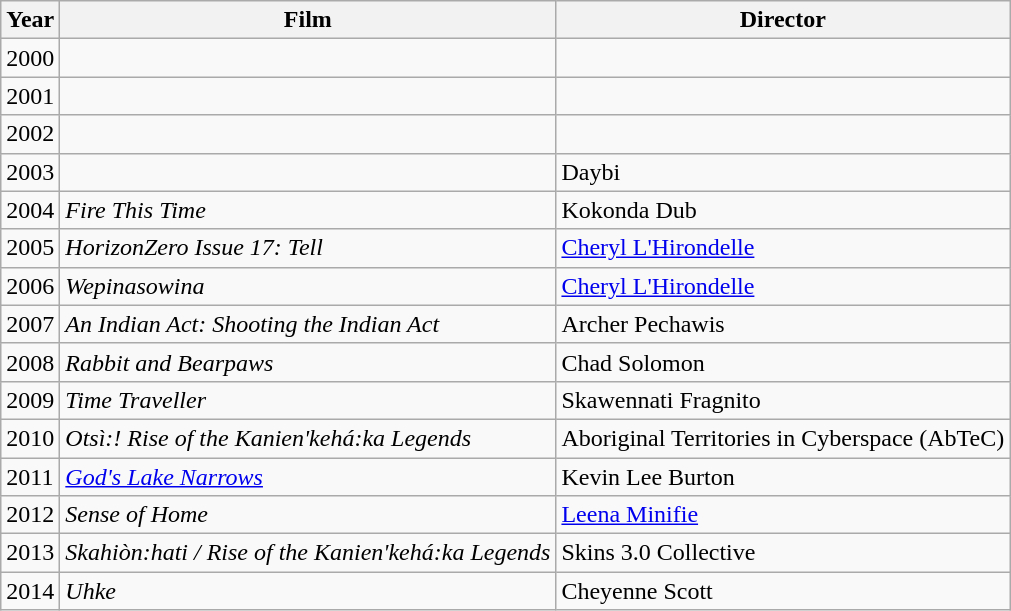<table class="wikitable">
<tr>
<th>Year</th>
<th>Film</th>
<th>Director</th>
</tr>
<tr>
<td>2000</td>
<td></td>
<td></td>
</tr>
<tr>
<td>2001</td>
<td></td>
<td></td>
</tr>
<tr>
<td>2002</td>
<td></td>
<td></td>
</tr>
<tr>
<td>2003</td>
<td></td>
<td>Daybi</td>
</tr>
<tr>
<td>2004</td>
<td><em>Fire This Time</em></td>
<td>Kokonda Dub</td>
</tr>
<tr>
<td>2005</td>
<td><em>HorizonZero Issue 17: Tell</em></td>
<td><a href='#'>Cheryl L'Hirondelle</a></td>
</tr>
<tr>
<td>2006</td>
<td><em>Wepinasowina</em></td>
<td><a href='#'>Cheryl L'Hirondelle</a></td>
</tr>
<tr>
<td>2007</td>
<td><em>An Indian Act: Shooting the Indian Act</em></td>
<td>Archer Pechawis</td>
</tr>
<tr>
<td>2008</td>
<td><em>Rabbit and Bearpaws</em></td>
<td>Chad Solomon</td>
</tr>
<tr>
<td>2009</td>
<td><em>Time Traveller</em></td>
<td>Skawennati Fragnito</td>
</tr>
<tr>
<td>2010</td>
<td><em>Otsì:! Rise of the Kanien'kehá:ka Legends</em></td>
<td>Aboriginal Territories in Cyberspace (AbTeC)</td>
</tr>
<tr>
<td>2011</td>
<td><em><a href='#'>God's Lake Narrows</a></em></td>
<td>Kevin Lee Burton</td>
</tr>
<tr>
<td>2012</td>
<td><em>Sense of Home</em></td>
<td><a href='#'>Leena Minifie</a></td>
</tr>
<tr>
<td>2013</td>
<td><em>Skahiòn:hati / Rise of the Kanien'kehá:ka Legends</em></td>
<td>Skins 3.0 Collective</td>
</tr>
<tr>
<td>2014</td>
<td><em>Uhke</em></td>
<td>Cheyenne Scott</td>
</tr>
</table>
